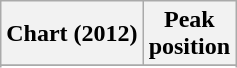<table class="wikitable sortable">
<tr>
<th>Chart (2012)</th>
<th>Peak<br>position</th>
</tr>
<tr>
</tr>
<tr>
</tr>
<tr>
</tr>
<tr>
</tr>
<tr>
</tr>
</table>
